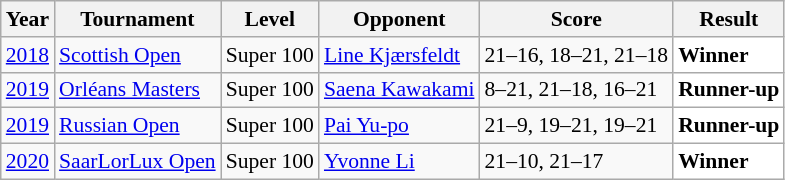<table class="sortable wikitable" style="font-size: 90%;">
<tr>
<th>Year</th>
<th>Tournament</th>
<th>Level</th>
<th>Opponent</th>
<th>Score</th>
<th>Result</th>
</tr>
<tr>
<td align="center"><a href='#'>2018</a></td>
<td align="left"><a href='#'>Scottish Open</a></td>
<td align="left">Super 100</td>
<td align="left"> <a href='#'>Line Kjærsfeldt</a></td>
<td align="left">21–16, 18–21, 21–18</td>
<td style="text-align:left; background:white"> <strong>Winner</strong></td>
</tr>
<tr>
<td align="center"><a href='#'>2019</a></td>
<td align="left"><a href='#'>Orléans Masters</a></td>
<td align="left">Super 100</td>
<td align="left"> <a href='#'>Saena Kawakami</a></td>
<td align="left">8–21, 21–18, 16–21</td>
<td style="text-align:left; background:white"> <strong>Runner-up</strong></td>
</tr>
<tr>
<td align="center"><a href='#'>2019</a></td>
<td align="left"><a href='#'>Russian Open</a></td>
<td align="left">Super 100</td>
<td align="left"> <a href='#'>Pai Yu-po</a></td>
<td align="left">21–9, 19–21, 19–21</td>
<td style="text-align:left; background:white"> <strong>Runner-up</strong></td>
</tr>
<tr>
<td align="center"><a href='#'>2020</a></td>
<td align="left"><a href='#'>SaarLorLux Open</a></td>
<td align="left">Super 100</td>
<td align="left"> <a href='#'>Yvonne Li</a></td>
<td align="left">21–10, 21–17</td>
<td style="text-align:left; background:white"> <strong>Winner</strong></td>
</tr>
</table>
